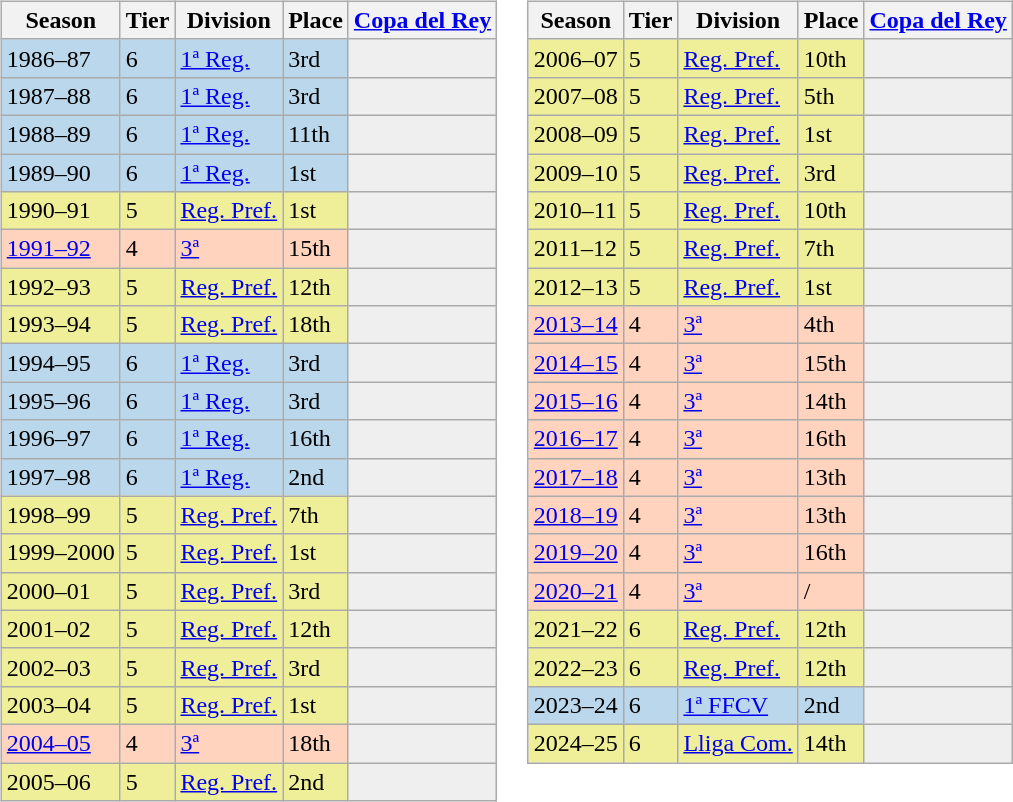<table>
<tr>
<td valign="top" width=0%><br><table class="wikitable">
<tr style="background:#f0f6fa;">
<th>Season</th>
<th>Tier</th>
<th>Division</th>
<th>Place</th>
<th><a href='#'>Copa del Rey</a></th>
</tr>
<tr>
<td style="background:#BBD7EC;">1986–87</td>
<td style="background:#BBD7EC;">6</td>
<td style="background:#BBD7EC;"><a href='#'>1ª Reg.</a></td>
<td style="background:#BBD7EC;">3rd</td>
<th style="background:#efefef;"></th>
</tr>
<tr>
<td style="background:#BBD7EC;">1987–88</td>
<td style="background:#BBD7EC;">6</td>
<td style="background:#BBD7EC;"><a href='#'>1ª Reg.</a></td>
<td style="background:#BBD7EC;">3rd</td>
<th style="background:#efefef;"></th>
</tr>
<tr>
<td style="background:#BBD7EC;">1988–89</td>
<td style="background:#BBD7EC;">6</td>
<td style="background:#BBD7EC;"><a href='#'>1ª Reg.</a></td>
<td style="background:#BBD7EC;">11th</td>
<th style="background:#efefef;"></th>
</tr>
<tr>
<td style="background:#BBD7EC;">1989–90</td>
<td style="background:#BBD7EC;">6</td>
<td style="background:#BBD7EC;"><a href='#'>1ª Reg.</a></td>
<td style="background:#BBD7EC;">1st</td>
<th style="background:#efefef;"></th>
</tr>
<tr>
<td style="background:#EFEF99;">1990–91</td>
<td style="background:#EFEF99;">5</td>
<td style="background:#EFEF99;"><a href='#'>Reg. Pref.</a></td>
<td style="background:#EFEF99;">1st</td>
<td style="background:#efefef;"></td>
</tr>
<tr>
<td style="background:#FFD3BD;"><a href='#'>1991–92</a></td>
<td style="background:#FFD3BD;">4</td>
<td style="background:#FFD3BD;"><a href='#'>3ª</a></td>
<td style="background:#FFD3BD;">15th</td>
<td style="background:#efefef;"></td>
</tr>
<tr>
<td style="background:#EFEF99;">1992–93</td>
<td style="background:#EFEF99;">5</td>
<td style="background:#EFEF99;"><a href='#'>Reg. Pref.</a></td>
<td style="background:#EFEF99;">12th</td>
<td style="background:#efefef;"></td>
</tr>
<tr>
<td style="background:#EFEF99;">1993–94</td>
<td style="background:#EFEF99;">5</td>
<td style="background:#EFEF99;"><a href='#'>Reg. Pref.</a></td>
<td style="background:#EFEF99;">18th</td>
<td style="background:#efefef;"></td>
</tr>
<tr>
<td style="background:#BBD7EC;">1994–95</td>
<td style="background:#BBD7EC;">6</td>
<td style="background:#BBD7EC;"><a href='#'>1ª Reg.</a></td>
<td style="background:#BBD7EC;">3rd</td>
<th style="background:#efefef;"></th>
</tr>
<tr>
<td style="background:#BBD7EC;">1995–96</td>
<td style="background:#BBD7EC;">6</td>
<td style="background:#BBD7EC;"><a href='#'>1ª Reg.</a></td>
<td style="background:#BBD7EC;">3rd</td>
<th style="background:#efefef;"></th>
</tr>
<tr>
<td style="background:#BBD7EC;">1996–97</td>
<td style="background:#BBD7EC;">6</td>
<td style="background:#BBD7EC;"><a href='#'>1ª Reg.</a></td>
<td style="background:#BBD7EC;">16th</td>
<th style="background:#efefef;"></th>
</tr>
<tr>
<td style="background:#BBD7EC;">1997–98</td>
<td style="background:#BBD7EC;">6</td>
<td style="background:#BBD7EC;"><a href='#'>1ª Reg.</a></td>
<td style="background:#BBD7EC;">2nd</td>
<th style="background:#efefef;"></th>
</tr>
<tr>
<td style="background:#EFEF99;">1998–99</td>
<td style="background:#EFEF99;">5</td>
<td style="background:#EFEF99;"><a href='#'>Reg. Pref.</a></td>
<td style="background:#EFEF99;">7th</td>
<td style="background:#efefef;"></td>
</tr>
<tr>
<td style="background:#EFEF99;">1999–2000</td>
<td style="background:#EFEF99;">5</td>
<td style="background:#EFEF99;"><a href='#'>Reg. Pref.</a></td>
<td style="background:#EFEF99;">1st</td>
<td style="background:#efefef;"></td>
</tr>
<tr>
<td style="background:#EFEF99;">2000–01</td>
<td style="background:#EFEF99;">5</td>
<td style="background:#EFEF99;"><a href='#'>Reg. Pref.</a></td>
<td style="background:#EFEF99;">3rd</td>
<td style="background:#efefef;"></td>
</tr>
<tr>
<td style="background:#EFEF99;">2001–02</td>
<td style="background:#EFEF99;">5</td>
<td style="background:#EFEF99;"><a href='#'>Reg. Pref.</a></td>
<td style="background:#EFEF99;">12th</td>
<td style="background:#efefef;"></td>
</tr>
<tr>
<td style="background:#EFEF99;">2002–03</td>
<td style="background:#EFEF99;">5</td>
<td style="background:#EFEF99;"><a href='#'>Reg. Pref.</a></td>
<td style="background:#EFEF99;">3rd</td>
<td style="background:#efefef;"></td>
</tr>
<tr>
<td style="background:#EFEF99;">2003–04</td>
<td style="background:#EFEF99;">5</td>
<td style="background:#EFEF99;"><a href='#'>Reg. Pref.</a></td>
<td style="background:#EFEF99;">1st</td>
<td style="background:#efefef;"></td>
</tr>
<tr>
<td style="background:#FFD3BD;"><a href='#'>2004–05</a></td>
<td style="background:#FFD3BD;">4</td>
<td style="background:#FFD3BD;"><a href='#'>3ª</a></td>
<td style="background:#FFD3BD;">18th</td>
<td style="background:#efefef;"></td>
</tr>
<tr>
<td style="background:#EFEF99;">2005–06</td>
<td style="background:#EFEF99;">5</td>
<td style="background:#EFEF99;"><a href='#'>Reg. Pref.</a></td>
<td style="background:#EFEF99;">2nd</td>
<td style="background:#efefef;"></td>
</tr>
</table>
</td>
<td valign="top" width=0%><br><table class="wikitable">
<tr style="background:#f0f6fa;">
<th>Season</th>
<th>Tier</th>
<th>Division</th>
<th>Place</th>
<th><a href='#'>Copa del Rey</a></th>
</tr>
<tr>
<td style="background:#EFEF99;">2006–07</td>
<td style="background:#EFEF99;">5</td>
<td style="background:#EFEF99;"><a href='#'>Reg. Pref.</a></td>
<td style="background:#EFEF99;">10th</td>
<td style="background:#efefef;"></td>
</tr>
<tr>
<td style="background:#EFEF99;">2007–08</td>
<td style="background:#EFEF99;">5</td>
<td style="background:#EFEF99;"><a href='#'>Reg. Pref.</a></td>
<td style="background:#EFEF99;">5th</td>
<td style="background:#efefef;"></td>
</tr>
<tr>
<td style="background:#EFEF99;">2008–09</td>
<td style="background:#EFEF99;">5</td>
<td style="background:#EFEF99;"><a href='#'>Reg. Pref.</a></td>
<td style="background:#EFEF99;">1st</td>
<td style="background:#efefef;"></td>
</tr>
<tr>
<td style="background:#EFEF99;">2009–10</td>
<td style="background:#EFEF99;">5</td>
<td style="background:#EFEF99;"><a href='#'>Reg. Pref.</a></td>
<td style="background:#EFEF99;">3rd</td>
<td style="background:#efefef;"></td>
</tr>
<tr>
<td style="background:#EFEF99;">2010–11</td>
<td style="background:#EFEF99;">5</td>
<td style="background:#EFEF99;"><a href='#'>Reg. Pref.</a></td>
<td style="background:#EFEF99;">10th</td>
<td style="background:#efefef;"></td>
</tr>
<tr>
<td style="background:#EFEF99;">2011–12</td>
<td style="background:#EFEF99;">5</td>
<td style="background:#EFEF99;"><a href='#'>Reg. Pref.</a></td>
<td style="background:#EFEF99;">7th</td>
<td style="background:#efefef;"></td>
</tr>
<tr>
<td style="background:#EFEF99;">2012–13</td>
<td style="background:#EFEF99;">5</td>
<td style="background:#EFEF99;"><a href='#'>Reg. Pref.</a></td>
<td style="background:#EFEF99;">1st</td>
<td style="background:#efefef;"></td>
</tr>
<tr>
<td style="background:#FFD3BD;"><a href='#'>2013–14</a></td>
<td style="background:#FFD3BD;">4</td>
<td style="background:#FFD3BD;"><a href='#'>3ª</a></td>
<td style="background:#FFD3BD;">4th</td>
<td style="background:#efefef;"></td>
</tr>
<tr>
<td style="background:#FFD3BD;"><a href='#'>2014–15</a></td>
<td style="background:#FFD3BD;">4</td>
<td style="background:#FFD3BD;"><a href='#'>3ª</a></td>
<td style="background:#FFD3BD;">15th</td>
<td style="background:#efefef;"></td>
</tr>
<tr>
<td style="background:#FFD3BD;"><a href='#'>2015–16</a></td>
<td style="background:#FFD3BD;">4</td>
<td style="background:#FFD3BD;"><a href='#'>3ª</a></td>
<td style="background:#FFD3BD;">14th</td>
<td style="background:#efefef;"></td>
</tr>
<tr>
<td style="background:#FFD3BD;"><a href='#'>2016–17</a></td>
<td style="background:#FFD3BD;">4</td>
<td style="background:#FFD3BD;"><a href='#'>3ª</a></td>
<td style="background:#FFD3BD;">16th</td>
<td style="background:#efefef;"></td>
</tr>
<tr>
<td style="background:#FFD3BD;"><a href='#'>2017–18</a></td>
<td style="background:#FFD3BD;">4</td>
<td style="background:#FFD3BD;"><a href='#'>3ª</a></td>
<td style="background:#FFD3BD;">13th</td>
<td style="background:#efefef;"></td>
</tr>
<tr>
<td style="background:#FFD3BD;"><a href='#'>2018–19</a></td>
<td style="background:#FFD3BD;">4</td>
<td style="background:#FFD3BD;"><a href='#'>3ª</a></td>
<td style="background:#FFD3BD;">13th</td>
<td style="background:#efefef;"></td>
</tr>
<tr>
<td style="background:#FFD3BD;"><a href='#'>2019–20</a></td>
<td style="background:#FFD3BD;">4</td>
<td style="background:#FFD3BD;"><a href='#'>3ª</a></td>
<td style="background:#FFD3BD;">16th</td>
<td style="background:#efefef;"></td>
</tr>
<tr>
<td style="background:#FFD3BD;"><a href='#'>2020–21</a></td>
<td style="background:#FFD3BD;">4</td>
<td style="background:#FFD3BD;"><a href='#'>3ª</a></td>
<td style="background:#FFD3BD;"> / </td>
<td style="background:#efefef;"></td>
</tr>
<tr>
<td style="background:#EFEF99;">2021–22</td>
<td style="background:#EFEF99;">6</td>
<td style="background:#EFEF99;"><a href='#'>Reg. Pref.</a></td>
<td style="background:#EFEF99;">12th</td>
<td style="background:#efefef;"></td>
</tr>
<tr>
<td style="background:#EFEF99;">2022–23</td>
<td style="background:#EFEF99;">6</td>
<td style="background:#EFEF99;"><a href='#'>Reg. Pref.</a></td>
<td style="background:#EFEF99;">12th</td>
<td style="background:#efefef;"></td>
</tr>
<tr>
<td style="background:#BBD7EC;">2023–24</td>
<td style="background:#BBD7EC;">6</td>
<td style="background:#BBD7EC;"><a href='#'>1ª FFCV</a></td>
<td style="background:#BBD7EC;">2nd</td>
<th style="background:#efefef;"></th>
</tr>
<tr>
<td style="background:#EFEF99;">2024–25</td>
<td style="background:#EFEF99;">6</td>
<td style="background:#EFEF99;"><a href='#'>Lliga Com.</a></td>
<td style="background:#EFEF99;">14th</td>
<td style="background:#efefef;"></td>
</tr>
</table>
</td>
</tr>
</table>
